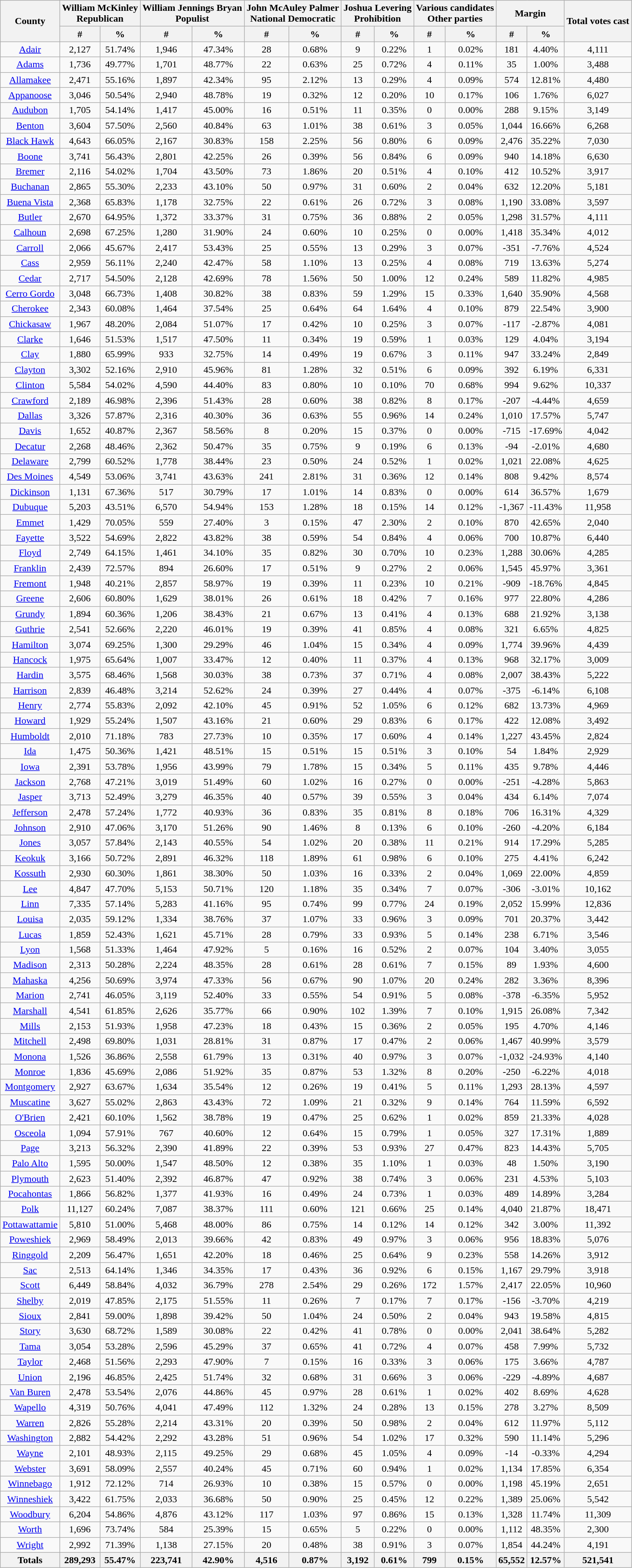<table class="wikitable sortable">
<tr>
<th rowspan="2">County</th>
<th colspan="2">William McKinley<br>Republican</th>
<th colspan="2">William Jennings Bryan<br>Populist</th>
<th colspan="2">John McAuley Palmer<br>National Democratic</th>
<th colspan="2">Joshua Levering<br>Prohibition</th>
<th colspan="2">Various candidates<br>Other parties</th>
<th colspan="2">Margin</th>
<th rowspan="2">Total votes cast</th>
</tr>
<tr>
<th data-sort-type="number">#</th>
<th data-sort-type="number">%</th>
<th data-sort-type="number">#</th>
<th data-sort-type="number">%</th>
<th data-sort-type="number">#</th>
<th data-sort-type="number">%</th>
<th data-sort-type="number">#</th>
<th data-sort-type="number">%</th>
<th data-sort-type="number">#</th>
<th data-sort-type="number">%</th>
<th data-sort-type="number">#</th>
<th data-sort-type="number">%</th>
</tr>
<tr style="text-align:center;">
<td><a href='#'>Adair</a></td>
<td>2,127</td>
<td>51.74%</td>
<td>1,946</td>
<td>47.34%</td>
<td>28</td>
<td>0.68%</td>
<td>9</td>
<td>0.22%</td>
<td>1</td>
<td>0.02%</td>
<td>181</td>
<td>4.40%</td>
<td>4,111</td>
</tr>
<tr style="text-align:center;">
<td><a href='#'>Adams</a></td>
<td>1,736</td>
<td>49.77%</td>
<td>1,701</td>
<td>48.77%</td>
<td>22</td>
<td>0.63%</td>
<td>25</td>
<td>0.72%</td>
<td>4</td>
<td>0.11%</td>
<td>35</td>
<td>1.00%</td>
<td>3,488</td>
</tr>
<tr style="text-align:center;">
<td><a href='#'>Allamakee</a></td>
<td>2,471</td>
<td>55.16%</td>
<td>1,897</td>
<td>42.34%</td>
<td>95</td>
<td>2.12%</td>
<td>13</td>
<td>0.29%</td>
<td>4</td>
<td>0.09%</td>
<td>574</td>
<td>12.81%</td>
<td>4,480</td>
</tr>
<tr style="text-align:center;">
<td><a href='#'>Appanoose</a></td>
<td>3,046</td>
<td>50.54%</td>
<td>2,940</td>
<td>48.78%</td>
<td>19</td>
<td>0.32%</td>
<td>12</td>
<td>0.20%</td>
<td>10</td>
<td>0.17%</td>
<td>106</td>
<td>1.76%</td>
<td>6,027</td>
</tr>
<tr style="text-align:center;">
<td><a href='#'>Audubon</a></td>
<td>1,705</td>
<td>54.14%</td>
<td>1,417</td>
<td>45.00%</td>
<td>16</td>
<td>0.51%</td>
<td>11</td>
<td>0.35%</td>
<td>0</td>
<td>0.00%</td>
<td>288</td>
<td>9.15%</td>
<td>3,149</td>
</tr>
<tr style="text-align:center;">
<td><a href='#'>Benton</a></td>
<td>3,604</td>
<td>57.50%</td>
<td>2,560</td>
<td>40.84%</td>
<td>63</td>
<td>1.01%</td>
<td>38</td>
<td>0.61%</td>
<td>3</td>
<td>0.05%</td>
<td>1,044</td>
<td>16.66%</td>
<td>6,268</td>
</tr>
<tr style="text-align:center;">
<td><a href='#'>Black Hawk</a></td>
<td>4,643</td>
<td>66.05%</td>
<td>2,167</td>
<td>30.83%</td>
<td>158</td>
<td>2.25%</td>
<td>56</td>
<td>0.80%</td>
<td>6</td>
<td>0.09%</td>
<td>2,476</td>
<td>35.22%</td>
<td>7,030</td>
</tr>
<tr style="text-align:center;">
<td><a href='#'>Boone</a></td>
<td>3,741</td>
<td>56.43%</td>
<td>2,801</td>
<td>42.25%</td>
<td>26</td>
<td>0.39%</td>
<td>56</td>
<td>0.84%</td>
<td>6</td>
<td>0.09%</td>
<td>940</td>
<td>14.18%</td>
<td>6,630</td>
</tr>
<tr style="text-align:center;">
<td><a href='#'>Bremer</a></td>
<td>2,116</td>
<td>54.02%</td>
<td>1,704</td>
<td>43.50%</td>
<td>73</td>
<td>1.86%</td>
<td>20</td>
<td>0.51%</td>
<td>4</td>
<td>0.10%</td>
<td>412</td>
<td>10.52%</td>
<td>3,917</td>
</tr>
<tr style="text-align:center;">
<td><a href='#'>Buchanan</a></td>
<td>2,865</td>
<td>55.30%</td>
<td>2,233</td>
<td>43.10%</td>
<td>50</td>
<td>0.97%</td>
<td>31</td>
<td>0.60%</td>
<td>2</td>
<td>0.04%</td>
<td>632</td>
<td>12.20%</td>
<td>5,181</td>
</tr>
<tr style="text-align:center;">
<td><a href='#'>Buena Vista</a></td>
<td>2,368</td>
<td>65.83%</td>
<td>1,178</td>
<td>32.75%</td>
<td>22</td>
<td>0.61%</td>
<td>26</td>
<td>0.72%</td>
<td>3</td>
<td>0.08%</td>
<td>1,190</td>
<td>33.08%</td>
<td>3,597</td>
</tr>
<tr style="text-align:center;">
<td><a href='#'>Butler</a></td>
<td>2,670</td>
<td>64.95%</td>
<td>1,372</td>
<td>33.37%</td>
<td>31</td>
<td>0.75%</td>
<td>36</td>
<td>0.88%</td>
<td>2</td>
<td>0.05%</td>
<td>1,298</td>
<td>31.57%</td>
<td>4,111</td>
</tr>
<tr style="text-align:center;">
<td><a href='#'>Calhoun</a></td>
<td>2,698</td>
<td>67.25%</td>
<td>1,280</td>
<td>31.90%</td>
<td>24</td>
<td>0.60%</td>
<td>10</td>
<td>0.25%</td>
<td>0</td>
<td>0.00%</td>
<td>1,418</td>
<td>35.34%</td>
<td>4,012</td>
</tr>
<tr style="text-align:center;">
<td><a href='#'>Carroll</a></td>
<td>2,066</td>
<td>45.67%</td>
<td>2,417</td>
<td>53.43%</td>
<td>25</td>
<td>0.55%</td>
<td>13</td>
<td>0.29%</td>
<td>3</td>
<td>0.07%</td>
<td>-351</td>
<td>-7.76%</td>
<td>4,524</td>
</tr>
<tr style="text-align:center;">
<td><a href='#'>Cass</a></td>
<td>2,959</td>
<td>56.11%</td>
<td>2,240</td>
<td>42.47%</td>
<td>58</td>
<td>1.10%</td>
<td>13</td>
<td>0.25%</td>
<td>4</td>
<td>0.08%</td>
<td>719</td>
<td>13.63%</td>
<td>5,274</td>
</tr>
<tr style="text-align:center;">
<td><a href='#'>Cedar</a></td>
<td>2,717</td>
<td>54.50%</td>
<td>2,128</td>
<td>42.69%</td>
<td>78</td>
<td>1.56%</td>
<td>50</td>
<td>1.00%</td>
<td>12</td>
<td>0.24%</td>
<td>589</td>
<td>11.82%</td>
<td>4,985</td>
</tr>
<tr style="text-align:center;">
<td><a href='#'>Cerro Gordo</a></td>
<td>3,048</td>
<td>66.73%</td>
<td>1,408</td>
<td>30.82%</td>
<td>38</td>
<td>0.83%</td>
<td>59</td>
<td>1.29%</td>
<td>15</td>
<td>0.33%</td>
<td>1,640</td>
<td>35.90%</td>
<td>4,568</td>
</tr>
<tr style="text-align:center;">
<td><a href='#'>Cherokee</a></td>
<td>2,343</td>
<td>60.08%</td>
<td>1,464</td>
<td>37.54%</td>
<td>25</td>
<td>0.64%</td>
<td>64</td>
<td>1.64%</td>
<td>4</td>
<td>0.10%</td>
<td>879</td>
<td>22.54%</td>
<td>3,900</td>
</tr>
<tr style="text-align:center;">
<td><a href='#'>Chickasaw</a></td>
<td>1,967</td>
<td>48.20%</td>
<td>2,084</td>
<td>51.07%</td>
<td>17</td>
<td>0.42%</td>
<td>10</td>
<td>0.25%</td>
<td>3</td>
<td>0.07%</td>
<td>-117</td>
<td>-2.87%</td>
<td>4,081</td>
</tr>
<tr style="text-align:center;">
<td><a href='#'>Clarke</a></td>
<td>1,646</td>
<td>51.53%</td>
<td>1,517</td>
<td>47.50%</td>
<td>11</td>
<td>0.34%</td>
<td>19</td>
<td>0.59%</td>
<td>1</td>
<td>0.03%</td>
<td>129</td>
<td>4.04%</td>
<td>3,194</td>
</tr>
<tr style="text-align:center;">
<td><a href='#'>Clay</a></td>
<td>1,880</td>
<td>65.99%</td>
<td>933</td>
<td>32.75%</td>
<td>14</td>
<td>0.49%</td>
<td>19</td>
<td>0.67%</td>
<td>3</td>
<td>0.11%</td>
<td>947</td>
<td>33.24%</td>
<td>2,849</td>
</tr>
<tr style="text-align:center;">
<td><a href='#'>Clayton</a></td>
<td>3,302</td>
<td>52.16%</td>
<td>2,910</td>
<td>45.96%</td>
<td>81</td>
<td>1.28%</td>
<td>32</td>
<td>0.51%</td>
<td>6</td>
<td>0.09%</td>
<td>392</td>
<td>6.19%</td>
<td>6,331</td>
</tr>
<tr style="text-align:center;">
<td><a href='#'>Clinton</a></td>
<td>5,584</td>
<td>54.02%</td>
<td>4,590</td>
<td>44.40%</td>
<td>83</td>
<td>0.80%</td>
<td>10</td>
<td>0.10%</td>
<td>70</td>
<td>0.68%</td>
<td>994</td>
<td>9.62%</td>
<td>10,337</td>
</tr>
<tr style="text-align:center;">
<td><a href='#'>Crawford</a></td>
<td>2,189</td>
<td>46.98%</td>
<td>2,396</td>
<td>51.43%</td>
<td>28</td>
<td>0.60%</td>
<td>38</td>
<td>0.82%</td>
<td>8</td>
<td>0.17%</td>
<td>-207</td>
<td>-4.44%</td>
<td>4,659</td>
</tr>
<tr style="text-align:center;">
<td><a href='#'>Dallas</a></td>
<td>3,326</td>
<td>57.87%</td>
<td>2,316</td>
<td>40.30%</td>
<td>36</td>
<td>0.63%</td>
<td>55</td>
<td>0.96%</td>
<td>14</td>
<td>0.24%</td>
<td>1,010</td>
<td>17.57%</td>
<td>5,747</td>
</tr>
<tr style="text-align:center;">
<td><a href='#'>Davis</a></td>
<td>1,652</td>
<td>40.87%</td>
<td>2,367</td>
<td>58.56%</td>
<td>8</td>
<td>0.20%</td>
<td>15</td>
<td>0.37%</td>
<td>0</td>
<td>0.00%</td>
<td>-715</td>
<td>-17.69%</td>
<td>4,042</td>
</tr>
<tr style="text-align:center;">
<td><a href='#'>Decatur</a></td>
<td>2,268</td>
<td>48.46%</td>
<td>2,362</td>
<td>50.47%</td>
<td>35</td>
<td>0.75%</td>
<td>9</td>
<td>0.19%</td>
<td>6</td>
<td>0.13%</td>
<td>-94</td>
<td>-2.01%</td>
<td>4,680</td>
</tr>
<tr style="text-align:center;">
<td><a href='#'>Delaware</a></td>
<td>2,799</td>
<td>60.52%</td>
<td>1,778</td>
<td>38.44%</td>
<td>23</td>
<td>0.50%</td>
<td>24</td>
<td>0.52%</td>
<td>1</td>
<td>0.02%</td>
<td>1,021</td>
<td>22.08%</td>
<td>4,625</td>
</tr>
<tr style="text-align:center;">
<td><a href='#'>Des Moines</a></td>
<td>4,549</td>
<td>53.06%</td>
<td>3,741</td>
<td>43.63%</td>
<td>241</td>
<td>2.81%</td>
<td>31</td>
<td>0.36%</td>
<td>12</td>
<td>0.14%</td>
<td>808</td>
<td>9.42%</td>
<td>8,574</td>
</tr>
<tr style="text-align:center;">
<td><a href='#'>Dickinson</a></td>
<td>1,131</td>
<td>67.36%</td>
<td>517</td>
<td>30.79%</td>
<td>17</td>
<td>1.01%</td>
<td>14</td>
<td>0.83%</td>
<td>0</td>
<td>0.00%</td>
<td>614</td>
<td>36.57%</td>
<td>1,679</td>
</tr>
<tr style="text-align:center;">
<td><a href='#'>Dubuque</a></td>
<td>5,203</td>
<td>43.51%</td>
<td>6,570</td>
<td>54.94%</td>
<td>153</td>
<td>1.28%</td>
<td>18</td>
<td>0.15%</td>
<td>14</td>
<td>0.12%</td>
<td>-1,367</td>
<td>-11.43%</td>
<td>11,958</td>
</tr>
<tr style="text-align:center;">
<td><a href='#'>Emmet</a></td>
<td>1,429</td>
<td>70.05%</td>
<td>559</td>
<td>27.40%</td>
<td>3</td>
<td>0.15%</td>
<td>47</td>
<td>2.30%</td>
<td>2</td>
<td>0.10%</td>
<td>870</td>
<td>42.65%</td>
<td>2,040</td>
</tr>
<tr style="text-align:center;">
<td><a href='#'>Fayette</a></td>
<td>3,522</td>
<td>54.69%</td>
<td>2,822</td>
<td>43.82%</td>
<td>38</td>
<td>0.59%</td>
<td>54</td>
<td>0.84%</td>
<td>4</td>
<td>0.06%</td>
<td>700</td>
<td>10.87%</td>
<td>6,440</td>
</tr>
<tr style="text-align:center;">
<td><a href='#'>Floyd</a></td>
<td>2,749</td>
<td>64.15%</td>
<td>1,461</td>
<td>34.10%</td>
<td>35</td>
<td>0.82%</td>
<td>30</td>
<td>0.70%</td>
<td>10</td>
<td>0.23%</td>
<td>1,288</td>
<td>30.06%</td>
<td>4,285</td>
</tr>
<tr style="text-align:center;">
<td><a href='#'>Franklin</a></td>
<td>2,439</td>
<td>72.57%</td>
<td>894</td>
<td>26.60%</td>
<td>17</td>
<td>0.51%</td>
<td>9</td>
<td>0.27%</td>
<td>2</td>
<td>0.06%</td>
<td>1,545</td>
<td>45.97%</td>
<td>3,361</td>
</tr>
<tr style="text-align:center;">
<td><a href='#'>Fremont</a></td>
<td>1,948</td>
<td>40.21%</td>
<td>2,857</td>
<td>58.97%</td>
<td>19</td>
<td>0.39%</td>
<td>11</td>
<td>0.23%</td>
<td>10</td>
<td>0.21%</td>
<td>-909</td>
<td>-18.76%</td>
<td>4,845</td>
</tr>
<tr style="text-align:center;">
<td><a href='#'>Greene</a></td>
<td>2,606</td>
<td>60.80%</td>
<td>1,629</td>
<td>38.01%</td>
<td>26</td>
<td>0.61%</td>
<td>18</td>
<td>0.42%</td>
<td>7</td>
<td>0.16%</td>
<td>977</td>
<td>22.80%</td>
<td>4,286</td>
</tr>
<tr style="text-align:center;">
<td><a href='#'>Grundy</a></td>
<td>1,894</td>
<td>60.36%</td>
<td>1,206</td>
<td>38.43%</td>
<td>21</td>
<td>0.67%</td>
<td>13</td>
<td>0.41%</td>
<td>4</td>
<td>0.13%</td>
<td>688</td>
<td>21.92%</td>
<td>3,138</td>
</tr>
<tr style="text-align:center;">
<td><a href='#'>Guthrie</a></td>
<td>2,541</td>
<td>52.66%</td>
<td>2,220</td>
<td>46.01%</td>
<td>19</td>
<td>0.39%</td>
<td>41</td>
<td>0.85%</td>
<td>4</td>
<td>0.08%</td>
<td>321</td>
<td>6.65%</td>
<td>4,825</td>
</tr>
<tr style="text-align:center;">
<td><a href='#'>Hamilton</a></td>
<td>3,074</td>
<td>69.25%</td>
<td>1,300</td>
<td>29.29%</td>
<td>46</td>
<td>1.04%</td>
<td>15</td>
<td>0.34%</td>
<td>4</td>
<td>0.09%</td>
<td>1,774</td>
<td>39.96%</td>
<td>4,439</td>
</tr>
<tr style="text-align:center;">
<td><a href='#'>Hancock</a></td>
<td>1,975</td>
<td>65.64%</td>
<td>1,007</td>
<td>33.47%</td>
<td>12</td>
<td>0.40%</td>
<td>11</td>
<td>0.37%</td>
<td>4</td>
<td>0.13%</td>
<td>968</td>
<td>32.17%</td>
<td>3,009</td>
</tr>
<tr style="text-align:center;">
<td><a href='#'>Hardin</a></td>
<td>3,575</td>
<td>68.46%</td>
<td>1,568</td>
<td>30.03%</td>
<td>38</td>
<td>0.73%</td>
<td>37</td>
<td>0.71%</td>
<td>4</td>
<td>0.08%</td>
<td>2,007</td>
<td>38.43%</td>
<td>5,222</td>
</tr>
<tr style="text-align:center;">
<td><a href='#'>Harrison</a></td>
<td>2,839</td>
<td>46.48%</td>
<td>3,214</td>
<td>52.62%</td>
<td>24</td>
<td>0.39%</td>
<td>27</td>
<td>0.44%</td>
<td>4</td>
<td>0.07%</td>
<td>-375</td>
<td>-6.14%</td>
<td>6,108</td>
</tr>
<tr style="text-align:center;">
<td><a href='#'>Henry</a></td>
<td>2,774</td>
<td>55.83%</td>
<td>2,092</td>
<td>42.10%</td>
<td>45</td>
<td>0.91%</td>
<td>52</td>
<td>1.05%</td>
<td>6</td>
<td>0.12%</td>
<td>682</td>
<td>13.73%</td>
<td>4,969</td>
</tr>
<tr style="text-align:center;">
<td><a href='#'>Howard</a></td>
<td>1,929</td>
<td>55.24%</td>
<td>1,507</td>
<td>43.16%</td>
<td>21</td>
<td>0.60%</td>
<td>29</td>
<td>0.83%</td>
<td>6</td>
<td>0.17%</td>
<td>422</td>
<td>12.08%</td>
<td>3,492</td>
</tr>
<tr style="text-align:center;">
<td><a href='#'>Humboldt</a></td>
<td>2,010</td>
<td>71.18%</td>
<td>783</td>
<td>27.73%</td>
<td>10</td>
<td>0.35%</td>
<td>17</td>
<td>0.60%</td>
<td>4</td>
<td>0.14%</td>
<td>1,227</td>
<td>43.45%</td>
<td>2,824</td>
</tr>
<tr style="text-align:center;">
<td><a href='#'>Ida</a></td>
<td>1,475</td>
<td>50.36%</td>
<td>1,421</td>
<td>48.51%</td>
<td>15</td>
<td>0.51%</td>
<td>15</td>
<td>0.51%</td>
<td>3</td>
<td>0.10%</td>
<td>54</td>
<td>1.84%</td>
<td>2,929</td>
</tr>
<tr style="text-align:center;">
<td><a href='#'>Iowa</a></td>
<td>2,391</td>
<td>53.78%</td>
<td>1,956</td>
<td>43.99%</td>
<td>79</td>
<td>1.78%</td>
<td>15</td>
<td>0.34%</td>
<td>5</td>
<td>0.11%</td>
<td>435</td>
<td>9.78%</td>
<td>4,446</td>
</tr>
<tr style="text-align:center;">
<td><a href='#'>Jackson</a></td>
<td>2,768</td>
<td>47.21%</td>
<td>3,019</td>
<td>51.49%</td>
<td>60</td>
<td>1.02%</td>
<td>16</td>
<td>0.27%</td>
<td>0</td>
<td>0.00%</td>
<td>-251</td>
<td>-4.28%</td>
<td>5,863</td>
</tr>
<tr style="text-align:center;">
<td><a href='#'>Jasper</a></td>
<td>3,713</td>
<td>52.49%</td>
<td>3,279</td>
<td>46.35%</td>
<td>40</td>
<td>0.57%</td>
<td>39</td>
<td>0.55%</td>
<td>3</td>
<td>0.04%</td>
<td>434</td>
<td>6.14%</td>
<td>7,074</td>
</tr>
<tr style="text-align:center;">
<td><a href='#'>Jefferson</a></td>
<td>2,478</td>
<td>57.24%</td>
<td>1,772</td>
<td>40.93%</td>
<td>36</td>
<td>0.83%</td>
<td>35</td>
<td>0.81%</td>
<td>8</td>
<td>0.18%</td>
<td>706</td>
<td>16.31%</td>
<td>4,329</td>
</tr>
<tr style="text-align:center;">
<td><a href='#'>Johnson</a></td>
<td>2,910</td>
<td>47.06%</td>
<td>3,170</td>
<td>51.26%</td>
<td>90</td>
<td>1.46%</td>
<td>8</td>
<td>0.13%</td>
<td>6</td>
<td>0.10%</td>
<td>-260</td>
<td>-4.20%</td>
<td>6,184</td>
</tr>
<tr style="text-align:center;">
<td><a href='#'>Jones</a></td>
<td>3,057</td>
<td>57.84%</td>
<td>2,143</td>
<td>40.55%</td>
<td>54</td>
<td>1.02%</td>
<td>20</td>
<td>0.38%</td>
<td>11</td>
<td>0.21%</td>
<td>914</td>
<td>17.29%</td>
<td>5,285</td>
</tr>
<tr style="text-align:center;">
<td><a href='#'>Keokuk</a></td>
<td>3,166</td>
<td>50.72%</td>
<td>2,891</td>
<td>46.32%</td>
<td>118</td>
<td>1.89%</td>
<td>61</td>
<td>0.98%</td>
<td>6</td>
<td>0.10%</td>
<td>275</td>
<td>4.41%</td>
<td>6,242</td>
</tr>
<tr style="text-align:center;">
<td><a href='#'>Kossuth</a></td>
<td>2,930</td>
<td>60.30%</td>
<td>1,861</td>
<td>38.30%</td>
<td>50</td>
<td>1.03%</td>
<td>16</td>
<td>0.33%</td>
<td>2</td>
<td>0.04%</td>
<td>1,069</td>
<td>22.00%</td>
<td>4,859</td>
</tr>
<tr style="text-align:center;">
<td><a href='#'>Lee</a></td>
<td>4,847</td>
<td>47.70%</td>
<td>5,153</td>
<td>50.71%</td>
<td>120</td>
<td>1.18%</td>
<td>35</td>
<td>0.34%</td>
<td>7</td>
<td>0.07%</td>
<td>-306</td>
<td>-3.01%</td>
<td>10,162</td>
</tr>
<tr style="text-align:center;">
<td><a href='#'>Linn</a></td>
<td>7,335</td>
<td>57.14%</td>
<td>5,283</td>
<td>41.16%</td>
<td>95</td>
<td>0.74%</td>
<td>99</td>
<td>0.77%</td>
<td>24</td>
<td>0.19%</td>
<td>2,052</td>
<td>15.99%</td>
<td>12,836</td>
</tr>
<tr style="text-align:center;">
<td><a href='#'>Louisa</a></td>
<td>2,035</td>
<td>59.12%</td>
<td>1,334</td>
<td>38.76%</td>
<td>37</td>
<td>1.07%</td>
<td>33</td>
<td>0.96%</td>
<td>3</td>
<td>0.09%</td>
<td>701</td>
<td>20.37%</td>
<td>3,442</td>
</tr>
<tr style="text-align:center;">
<td><a href='#'>Lucas</a></td>
<td>1,859</td>
<td>52.43%</td>
<td>1,621</td>
<td>45.71%</td>
<td>28</td>
<td>0.79%</td>
<td>33</td>
<td>0.93%</td>
<td>5</td>
<td>0.14%</td>
<td>238</td>
<td>6.71%</td>
<td>3,546</td>
</tr>
<tr style="text-align:center;">
<td><a href='#'>Lyon</a></td>
<td>1,568</td>
<td>51.33%</td>
<td>1,464</td>
<td>47.92%</td>
<td>5</td>
<td>0.16%</td>
<td>16</td>
<td>0.52%</td>
<td>2</td>
<td>0.07%</td>
<td>104</td>
<td>3.40%</td>
<td>3,055</td>
</tr>
<tr style="text-align:center;">
<td><a href='#'>Madison</a></td>
<td>2,313</td>
<td>50.28%</td>
<td>2,224</td>
<td>48.35%</td>
<td>28</td>
<td>0.61%</td>
<td>28</td>
<td>0.61%</td>
<td>7</td>
<td>0.15%</td>
<td>89</td>
<td>1.93%</td>
<td>4,600</td>
</tr>
<tr style="text-align:center;">
<td><a href='#'>Mahaska</a></td>
<td>4,256</td>
<td>50.69%</td>
<td>3,974</td>
<td>47.33%</td>
<td>56</td>
<td>0.67%</td>
<td>90</td>
<td>1.07%</td>
<td>20</td>
<td>0.24%</td>
<td>282</td>
<td>3.36%</td>
<td>8,396</td>
</tr>
<tr style="text-align:center;">
<td><a href='#'>Marion</a></td>
<td>2,741</td>
<td>46.05%</td>
<td>3,119</td>
<td>52.40%</td>
<td>33</td>
<td>0.55%</td>
<td>54</td>
<td>0.91%</td>
<td>5</td>
<td>0.08%</td>
<td>-378</td>
<td>-6.35%</td>
<td>5,952</td>
</tr>
<tr style="text-align:center;">
<td><a href='#'>Marshall</a></td>
<td>4,541</td>
<td>61.85%</td>
<td>2,626</td>
<td>35.77%</td>
<td>66</td>
<td>0.90%</td>
<td>102</td>
<td>1.39%</td>
<td>7</td>
<td>0.10%</td>
<td>1,915</td>
<td>26.08%</td>
<td>7,342</td>
</tr>
<tr style="text-align:center;">
<td><a href='#'>Mills</a></td>
<td>2,153</td>
<td>51.93%</td>
<td>1,958</td>
<td>47.23%</td>
<td>18</td>
<td>0.43%</td>
<td>15</td>
<td>0.36%</td>
<td>2</td>
<td>0.05%</td>
<td>195</td>
<td>4.70%</td>
<td>4,146</td>
</tr>
<tr style="text-align:center;">
<td><a href='#'>Mitchell</a></td>
<td>2,498</td>
<td>69.80%</td>
<td>1,031</td>
<td>28.81%</td>
<td>31</td>
<td>0.87%</td>
<td>17</td>
<td>0.47%</td>
<td>2</td>
<td>0.06%</td>
<td>1,467</td>
<td>40.99%</td>
<td>3,579</td>
</tr>
<tr style="text-align:center;">
<td><a href='#'>Monona</a></td>
<td>1,526</td>
<td>36.86%</td>
<td>2,558</td>
<td>61.79%</td>
<td>13</td>
<td>0.31%</td>
<td>40</td>
<td>0.97%</td>
<td>3</td>
<td>0.07%</td>
<td>-1,032</td>
<td>-24.93%</td>
<td>4,140</td>
</tr>
<tr style="text-align:center;">
<td><a href='#'>Monroe</a></td>
<td>1,836</td>
<td>45.69%</td>
<td>2,086</td>
<td>51.92%</td>
<td>35</td>
<td>0.87%</td>
<td>53</td>
<td>1.32%</td>
<td>8</td>
<td>0.20%</td>
<td>-250</td>
<td>-6.22%</td>
<td>4,018</td>
</tr>
<tr style="text-align:center;">
<td><a href='#'>Montgomery</a></td>
<td>2,927</td>
<td>63.67%</td>
<td>1,634</td>
<td>35.54%</td>
<td>12</td>
<td>0.26%</td>
<td>19</td>
<td>0.41%</td>
<td>5</td>
<td>0.11%</td>
<td>1,293</td>
<td>28.13%</td>
<td>4,597</td>
</tr>
<tr style="text-align:center;">
<td><a href='#'>Muscatine</a></td>
<td>3,627</td>
<td>55.02%</td>
<td>2,863</td>
<td>43.43%</td>
<td>72</td>
<td>1.09%</td>
<td>21</td>
<td>0.32%</td>
<td>9</td>
<td>0.14%</td>
<td>764</td>
<td>11.59%</td>
<td>6,592</td>
</tr>
<tr style="text-align:center;">
<td><a href='#'>O'Brien</a></td>
<td>2,421</td>
<td>60.10%</td>
<td>1,562</td>
<td>38.78%</td>
<td>19</td>
<td>0.47%</td>
<td>25</td>
<td>0.62%</td>
<td>1</td>
<td>0.02%</td>
<td>859</td>
<td>21.33%</td>
<td>4,028</td>
</tr>
<tr style="text-align:center;">
<td><a href='#'>Osceola</a></td>
<td>1,094</td>
<td>57.91%</td>
<td>767</td>
<td>40.60%</td>
<td>12</td>
<td>0.64%</td>
<td>15</td>
<td>0.79%</td>
<td>1</td>
<td>0.05%</td>
<td>327</td>
<td>17.31%</td>
<td>1,889</td>
</tr>
<tr style="text-align:center;">
<td><a href='#'>Page</a></td>
<td>3,213</td>
<td>56.32%</td>
<td>2,390</td>
<td>41.89%</td>
<td>22</td>
<td>0.39%</td>
<td>53</td>
<td>0.93%</td>
<td>27</td>
<td>0.47%</td>
<td>823</td>
<td>14.43%</td>
<td>5,705</td>
</tr>
<tr style="text-align:center;">
<td><a href='#'>Palo Alto</a></td>
<td>1,595</td>
<td>50.00%</td>
<td>1,547</td>
<td>48.50%</td>
<td>12</td>
<td>0.38%</td>
<td>35</td>
<td>1.10%</td>
<td>1</td>
<td>0.03%</td>
<td>48</td>
<td>1.50%</td>
<td>3,190</td>
</tr>
<tr style="text-align:center;">
<td><a href='#'>Plymouth</a></td>
<td>2,623</td>
<td>51.40%</td>
<td>2,392</td>
<td>46.87%</td>
<td>47</td>
<td>0.92%</td>
<td>38</td>
<td>0.74%</td>
<td>3</td>
<td>0.06%</td>
<td>231</td>
<td>4.53%</td>
<td>5,103</td>
</tr>
<tr style="text-align:center;">
<td><a href='#'>Pocahontas</a></td>
<td>1,866</td>
<td>56.82%</td>
<td>1,377</td>
<td>41.93%</td>
<td>16</td>
<td>0.49%</td>
<td>24</td>
<td>0.73%</td>
<td>1</td>
<td>0.03%</td>
<td>489</td>
<td>14.89%</td>
<td>3,284</td>
</tr>
<tr style="text-align:center;">
<td><a href='#'>Polk</a></td>
<td>11,127</td>
<td>60.24%</td>
<td>7,087</td>
<td>38.37%</td>
<td>111</td>
<td>0.60%</td>
<td>121</td>
<td>0.66%</td>
<td>25</td>
<td>0.14%</td>
<td>4,040</td>
<td>21.87%</td>
<td>18,471</td>
</tr>
<tr style="text-align:center;">
<td><a href='#'>Pottawattamie</a></td>
<td>5,810</td>
<td>51.00%</td>
<td>5,468</td>
<td>48.00%</td>
<td>86</td>
<td>0.75%</td>
<td>14</td>
<td>0.12%</td>
<td>14</td>
<td>0.12%</td>
<td>342</td>
<td>3.00%</td>
<td>11,392</td>
</tr>
<tr style="text-align:center;">
<td><a href='#'>Poweshiek</a></td>
<td>2,969</td>
<td>58.49%</td>
<td>2,013</td>
<td>39.66%</td>
<td>42</td>
<td>0.83%</td>
<td>49</td>
<td>0.97%</td>
<td>3</td>
<td>0.06%</td>
<td>956</td>
<td>18.83%</td>
<td>5,076</td>
</tr>
<tr style="text-align:center;">
<td><a href='#'>Ringgold</a></td>
<td>2,209</td>
<td>56.47%</td>
<td>1,651</td>
<td>42.20%</td>
<td>18</td>
<td>0.46%</td>
<td>25</td>
<td>0.64%</td>
<td>9</td>
<td>0.23%</td>
<td>558</td>
<td>14.26%</td>
<td>3,912</td>
</tr>
<tr style="text-align:center;">
<td><a href='#'>Sac</a></td>
<td>2,513</td>
<td>64.14%</td>
<td>1,346</td>
<td>34.35%</td>
<td>17</td>
<td>0.43%</td>
<td>36</td>
<td>0.92%</td>
<td>6</td>
<td>0.15%</td>
<td>1,167</td>
<td>29.79%</td>
<td>3,918</td>
</tr>
<tr style="text-align:center;">
<td><a href='#'>Scott</a></td>
<td>6,449</td>
<td>58.84%</td>
<td>4,032</td>
<td>36.79%</td>
<td>278</td>
<td>2.54%</td>
<td>29</td>
<td>0.26%</td>
<td>172</td>
<td>1.57%</td>
<td>2,417</td>
<td>22.05%</td>
<td>10,960</td>
</tr>
<tr style="text-align:center;">
<td><a href='#'>Shelby</a></td>
<td>2,019</td>
<td>47.85%</td>
<td>2,175</td>
<td>51.55%</td>
<td>11</td>
<td>0.26%</td>
<td>7</td>
<td>0.17%</td>
<td>7</td>
<td>0.17%</td>
<td>-156</td>
<td>-3.70%</td>
<td>4,219</td>
</tr>
<tr style="text-align:center;">
<td><a href='#'>Sioux</a></td>
<td>2,841</td>
<td>59.00%</td>
<td>1,898</td>
<td>39.42%</td>
<td>50</td>
<td>1.04%</td>
<td>24</td>
<td>0.50%</td>
<td>2</td>
<td>0.04%</td>
<td>943</td>
<td>19.58%</td>
<td>4,815</td>
</tr>
<tr style="text-align:center;">
<td><a href='#'>Story</a></td>
<td>3,630</td>
<td>68.72%</td>
<td>1,589</td>
<td>30.08%</td>
<td>22</td>
<td>0.42%</td>
<td>41</td>
<td>0.78%</td>
<td>0</td>
<td>0.00%</td>
<td>2,041</td>
<td>38.64%</td>
<td>5,282</td>
</tr>
<tr style="text-align:center;">
<td><a href='#'>Tama</a></td>
<td>3,054</td>
<td>53.28%</td>
<td>2,596</td>
<td>45.29%</td>
<td>37</td>
<td>0.65%</td>
<td>41</td>
<td>0.72%</td>
<td>4</td>
<td>0.07%</td>
<td>458</td>
<td>7.99%</td>
<td>5,732</td>
</tr>
<tr style="text-align:center;">
<td><a href='#'>Taylor</a></td>
<td>2,468</td>
<td>51.56%</td>
<td>2,293</td>
<td>47.90%</td>
<td>7</td>
<td>0.15%</td>
<td>16</td>
<td>0.33%</td>
<td>3</td>
<td>0.06%</td>
<td>175</td>
<td>3.66%</td>
<td>4,787</td>
</tr>
<tr style="text-align:center;">
<td><a href='#'>Union</a></td>
<td>2,196</td>
<td>46.85%</td>
<td>2,425</td>
<td>51.74%</td>
<td>32</td>
<td>0.68%</td>
<td>31</td>
<td>0.66%</td>
<td>3</td>
<td>0.06%</td>
<td>-229</td>
<td>-4.89%</td>
<td>4,687</td>
</tr>
<tr style="text-align:center;">
<td><a href='#'>Van Buren</a></td>
<td>2,478</td>
<td>53.54%</td>
<td>2,076</td>
<td>44.86%</td>
<td>45</td>
<td>0.97%</td>
<td>28</td>
<td>0.61%</td>
<td>1</td>
<td>0.02%</td>
<td>402</td>
<td>8.69%</td>
<td>4,628</td>
</tr>
<tr style="text-align:center;">
<td><a href='#'>Wapello</a></td>
<td>4,319</td>
<td>50.76%</td>
<td>4,041</td>
<td>47.49%</td>
<td>112</td>
<td>1.32%</td>
<td>24</td>
<td>0.28%</td>
<td>13</td>
<td>0.15%</td>
<td>278</td>
<td>3.27%</td>
<td>8,509</td>
</tr>
<tr style="text-align:center;">
<td><a href='#'>Warren</a></td>
<td>2,826</td>
<td>55.28%</td>
<td>2,214</td>
<td>43.31%</td>
<td>20</td>
<td>0.39%</td>
<td>50</td>
<td>0.98%</td>
<td>2</td>
<td>0.04%</td>
<td>612</td>
<td>11.97%</td>
<td>5,112</td>
</tr>
<tr style="text-align:center;">
<td><a href='#'>Washington</a></td>
<td>2,882</td>
<td>54.42%</td>
<td>2,292</td>
<td>43.28%</td>
<td>51</td>
<td>0.96%</td>
<td>54</td>
<td>1.02%</td>
<td>17</td>
<td>0.32%</td>
<td>590</td>
<td>11.14%</td>
<td>5,296</td>
</tr>
<tr style="text-align:center;">
<td><a href='#'>Wayne</a></td>
<td>2,101</td>
<td>48.93%</td>
<td>2,115</td>
<td>49.25%</td>
<td>29</td>
<td>0.68%</td>
<td>45</td>
<td>1.05%</td>
<td>4</td>
<td>0.09%</td>
<td>-14</td>
<td>-0.33%</td>
<td>4,294</td>
</tr>
<tr style="text-align:center;">
<td><a href='#'>Webster</a></td>
<td>3,691</td>
<td>58.09%</td>
<td>2,557</td>
<td>40.24%</td>
<td>45</td>
<td>0.71%</td>
<td>60</td>
<td>0.94%</td>
<td>1</td>
<td>0.02%</td>
<td>1,134</td>
<td>17.85%</td>
<td>6,354</td>
</tr>
<tr style="text-align:center;">
<td><a href='#'>Winnebago</a></td>
<td>1,912</td>
<td>72.12%</td>
<td>714</td>
<td>26.93%</td>
<td>10</td>
<td>0.38%</td>
<td>15</td>
<td>0.57%</td>
<td>0</td>
<td>0.00%</td>
<td>1,198</td>
<td>45.19%</td>
<td>2,651</td>
</tr>
<tr style="text-align:center;">
<td><a href='#'>Winneshiek</a></td>
<td>3,422</td>
<td>61.75%</td>
<td>2,033</td>
<td>36.68%</td>
<td>50</td>
<td>0.90%</td>
<td>25</td>
<td>0.45%</td>
<td>12</td>
<td>0.22%</td>
<td>1,389</td>
<td>25.06%</td>
<td>5,542</td>
</tr>
<tr style="text-align:center;">
<td><a href='#'>Woodbury</a></td>
<td>6,204</td>
<td>54.86%</td>
<td>4,876</td>
<td>43.12%</td>
<td>117</td>
<td>1.03%</td>
<td>97</td>
<td>0.86%</td>
<td>15</td>
<td>0.13%</td>
<td>1,328</td>
<td>11.74%</td>
<td>11,309</td>
</tr>
<tr style="text-align:center;">
<td><a href='#'>Worth</a></td>
<td>1,696</td>
<td>73.74%</td>
<td>584</td>
<td>25.39%</td>
<td>15</td>
<td>0.65%</td>
<td>5</td>
<td>0.22%</td>
<td>0</td>
<td>0.00%</td>
<td>1,112</td>
<td>48.35%</td>
<td>2,300</td>
</tr>
<tr style="text-align:center;">
<td><a href='#'>Wright</a></td>
<td>2,992</td>
<td>71.39%</td>
<td>1,138</td>
<td>27.15%</td>
<td>20</td>
<td>0.48%</td>
<td>38</td>
<td>0.91%</td>
<td>3</td>
<td>0.07%</td>
<td>1,854</td>
<td>44.24%</td>
<td>4,191</td>
</tr>
<tr style="text-align:center;">
<th>Totals</th>
<th>289,293</th>
<th>55.47%</th>
<th>223,741</th>
<th>42.90%</th>
<th>4,516</th>
<th>0.87%</th>
<th>3,192</th>
<th>0.61%</th>
<th>799</th>
<th>0.15%</th>
<th>65,552</th>
<th>12.57%</th>
<th>521,541</th>
</tr>
</table>
